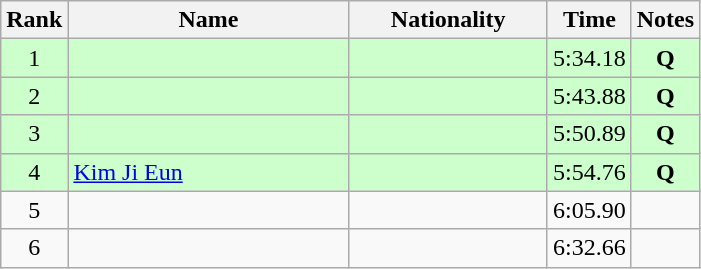<table class="wikitable sortable" style="text-align:center">
<tr>
<th>Rank</th>
<th style="width:180px">Name</th>
<th style="width:125px">Nationality</th>
<th>Time</th>
<th>Notes</th>
</tr>
<tr style="background:#cfc;">
<td>1</td>
<td style="text-align:left;"></td>
<td style="text-align:left;"></td>
<td>5:34.18</td>
<td><strong>Q</strong></td>
</tr>
<tr style="background:#cfc;">
<td>2</td>
<td style="text-align:left;"></td>
<td style="text-align:left;"></td>
<td>5:43.88</td>
<td><strong>Q</strong></td>
</tr>
<tr style="background:#cfc;">
<td>3</td>
<td style="text-align:left;"></td>
<td style="text-align:left;"></td>
<td>5:50.89</td>
<td><strong>Q</strong></td>
</tr>
<tr style="background:#cfc;">
<td>4</td>
<td style="text-align:left;"><a href='#'>Kim Ji Eun</a></td>
<td style="text-align:left;"></td>
<td>5:54.76</td>
<td><strong>Q</strong></td>
</tr>
<tr>
<td>5</td>
<td style="text-align:left;"></td>
<td style="text-align:left;"></td>
<td>6:05.90</td>
<td></td>
</tr>
<tr>
<td>6</td>
<td style="text-align:left;"></td>
<td style="text-align:left;"></td>
<td>6:32.66</td>
<td></td>
</tr>
</table>
